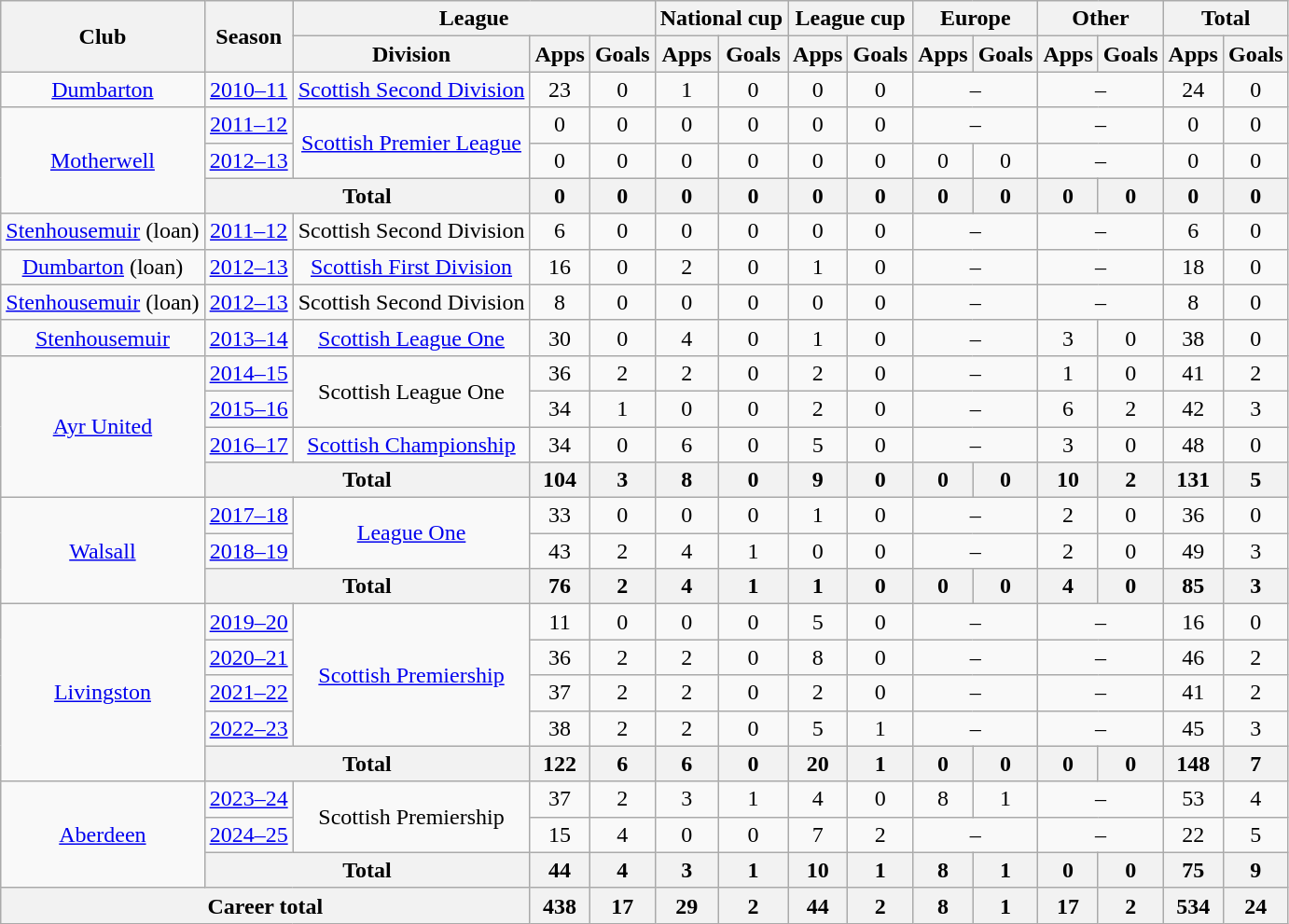<table class="wikitable" style="text-align:center">
<tr>
<th rowspan=2>Club</th>
<th rowspan=2>Season</th>
<th colspan=3>League</th>
<th colspan=2>National cup</th>
<th colspan=2>League cup</th>
<th colspan=2>Europe</th>
<th colspan=2>Other</th>
<th colspan=2>Total</th>
</tr>
<tr>
<th>Division</th>
<th>Apps</th>
<th>Goals</th>
<th>Apps</th>
<th>Goals</th>
<th>Apps</th>
<th>Goals</th>
<th>Apps</th>
<th>Goals</th>
<th>Apps</th>
<th>Goals</th>
<th>Apps</th>
<th>Goals</th>
</tr>
<tr>
<td><a href='#'>Dumbarton</a></td>
<td><a href='#'>2010–11</a></td>
<td><a href='#'>Scottish Second Division</a></td>
<td>23</td>
<td>0</td>
<td>1</td>
<td>0</td>
<td>0</td>
<td>0</td>
<td colspan="2">–</td>
<td colspan="2">–</td>
<td>24</td>
<td>0</td>
</tr>
<tr>
<td rowspan="3"><a href='#'>Motherwell</a></td>
<td><a href='#'>2011–12</a></td>
<td rowspan="2"><a href='#'>Scottish Premier League</a></td>
<td>0</td>
<td>0</td>
<td>0</td>
<td>0</td>
<td>0</td>
<td>0</td>
<td colspan="2">–</td>
<td colspan="2">–</td>
<td>0</td>
<td>0</td>
</tr>
<tr>
<td><a href='#'>2012–13</a></td>
<td>0</td>
<td>0</td>
<td>0</td>
<td>0</td>
<td>0</td>
<td>0</td>
<td>0</td>
<td>0</td>
<td colspan="2">–</td>
<td>0</td>
<td>0</td>
</tr>
<tr>
<th colspan=2>Total</th>
<th>0</th>
<th>0</th>
<th>0</th>
<th>0</th>
<th>0</th>
<th>0</th>
<th>0</th>
<th>0</th>
<th>0</th>
<th>0</th>
<th>0</th>
<th>0</th>
</tr>
<tr>
<td><a href='#'>Stenhousemuir</a> (loan)</td>
<td><a href='#'>2011–12</a></td>
<td>Scottish Second Division</td>
<td>6</td>
<td>0</td>
<td>0</td>
<td>0</td>
<td>0</td>
<td>0</td>
<td colspan="2">–</td>
<td colspan="2">–</td>
<td>6</td>
<td>0</td>
</tr>
<tr>
<td><a href='#'>Dumbarton</a> (loan)</td>
<td><a href='#'>2012–13</a></td>
<td><a href='#'>Scottish First Division</a></td>
<td>16</td>
<td>0</td>
<td>2</td>
<td>0</td>
<td>1</td>
<td>0</td>
<td colspan="2">–</td>
<td colspan="2">–</td>
<td>18</td>
<td>0</td>
</tr>
<tr>
<td><a href='#'>Stenhousemuir</a> (loan)</td>
<td><a href='#'>2012–13</a></td>
<td>Scottish Second Division</td>
<td>8</td>
<td>0</td>
<td>0</td>
<td>0</td>
<td>0</td>
<td>0</td>
<td colspan="2">–</td>
<td colspan="2">–</td>
<td>8</td>
<td>0</td>
</tr>
<tr>
<td><a href='#'>Stenhousemuir</a></td>
<td><a href='#'>2013–14</a></td>
<td><a href='#'>Scottish League One</a></td>
<td>30</td>
<td>0</td>
<td>4</td>
<td>0</td>
<td>1</td>
<td>0</td>
<td colspan="2">–</td>
<td>3</td>
<td>0</td>
<td>38</td>
<td>0</td>
</tr>
<tr>
<td rowspan="4"><a href='#'>Ayr United</a></td>
<td><a href='#'>2014–15</a></td>
<td rowspan="2">Scottish League One</td>
<td>36</td>
<td>2</td>
<td>2</td>
<td>0</td>
<td>2</td>
<td>0</td>
<td colspan="2">–</td>
<td>1</td>
<td>0</td>
<td>41</td>
<td>2</td>
</tr>
<tr>
<td><a href='#'>2015–16</a></td>
<td>34</td>
<td>1</td>
<td>0</td>
<td>0</td>
<td>2</td>
<td>0</td>
<td colspan="2">–</td>
<td>6</td>
<td>2</td>
<td>42</td>
<td>3</td>
</tr>
<tr>
<td><a href='#'>2016–17</a></td>
<td><a href='#'>Scottish Championship</a></td>
<td>34</td>
<td>0</td>
<td>6</td>
<td>0</td>
<td>5</td>
<td>0</td>
<td colspan="2">–</td>
<td>3</td>
<td>0</td>
<td>48</td>
<td>0</td>
</tr>
<tr>
<th colspan=2>Total</th>
<th>104</th>
<th>3</th>
<th>8</th>
<th>0</th>
<th>9</th>
<th>0</th>
<th>0</th>
<th>0</th>
<th>10</th>
<th>2</th>
<th>131</th>
<th>5</th>
</tr>
<tr>
<td rowspan="3"><a href='#'>Walsall</a></td>
<td><a href='#'>2017–18</a></td>
<td rowspan="2"><a href='#'>League One</a></td>
<td>33</td>
<td>0</td>
<td>0</td>
<td>0</td>
<td>1</td>
<td>0</td>
<td colspan="2">–</td>
<td>2</td>
<td>0</td>
<td>36</td>
<td>0</td>
</tr>
<tr>
<td><a href='#'>2018–19</a></td>
<td>43</td>
<td>2</td>
<td>4</td>
<td>1</td>
<td>0</td>
<td>0</td>
<td colspan="2">–</td>
<td>2</td>
<td>0</td>
<td>49</td>
<td>3</td>
</tr>
<tr>
<th colspan=2>Total</th>
<th>76</th>
<th>2</th>
<th>4</th>
<th>1</th>
<th>1</th>
<th>0</th>
<th>0</th>
<th>0</th>
<th>4</th>
<th>0</th>
<th>85</th>
<th>3</th>
</tr>
<tr>
<td rowspan="5"><a href='#'>Livingston</a></td>
<td><a href='#'>2019–20</a></td>
<td rowspan="4"><a href='#'>Scottish Premiership</a></td>
<td>11</td>
<td>0</td>
<td>0</td>
<td>0</td>
<td>5</td>
<td>0</td>
<td colspan="2">–</td>
<td colspan="2">–</td>
<td>16</td>
<td>0</td>
</tr>
<tr>
<td><a href='#'>2020–21</a></td>
<td>36</td>
<td>2</td>
<td>2</td>
<td>0</td>
<td>8</td>
<td>0</td>
<td colspan="2">–</td>
<td colspan="2">–</td>
<td>46</td>
<td>2</td>
</tr>
<tr>
<td><a href='#'>2021–22</a></td>
<td>37</td>
<td>2</td>
<td>2</td>
<td>0</td>
<td>2</td>
<td>0</td>
<td colspan="2">–</td>
<td colspan="2">–</td>
<td>41</td>
<td>2</td>
</tr>
<tr>
<td><a href='#'>2022–23</a></td>
<td>38</td>
<td>2</td>
<td>2</td>
<td>0</td>
<td>5</td>
<td>1</td>
<td colspan="2">–</td>
<td colspan="2">–</td>
<td>45</td>
<td>3</td>
</tr>
<tr>
<th colspan="2">Total</th>
<th>122</th>
<th>6</th>
<th>6</th>
<th>0</th>
<th>20</th>
<th>1</th>
<th>0</th>
<th>0</th>
<th>0</th>
<th>0</th>
<th>148</th>
<th>7</th>
</tr>
<tr>
<td rowspan="3"><a href='#'>Aberdeen</a></td>
<td><a href='#'>2023–24</a></td>
<td rowspan="2">Scottish Premiership</td>
<td>37</td>
<td>2</td>
<td>3</td>
<td>1</td>
<td>4</td>
<td>0</td>
<td>8</td>
<td>1</td>
<td colspan="2">–</td>
<td>53</td>
<td>4</td>
</tr>
<tr>
<td><a href='#'>2024–25</a></td>
<td>15</td>
<td>4</td>
<td>0</td>
<td>0</td>
<td>7</td>
<td>2</td>
<td colspan="2">–</td>
<td colspan="2">–</td>
<td>22</td>
<td>5</td>
</tr>
<tr>
<th colspan="2">Total</th>
<th>44</th>
<th>4</th>
<th>3</th>
<th>1</th>
<th>10</th>
<th>1</th>
<th>8</th>
<th>1</th>
<th>0</th>
<th>0</th>
<th>75</th>
<th>9</th>
</tr>
<tr>
<th colspan="3">Career total</th>
<th>438</th>
<th>17</th>
<th>29</th>
<th>2</th>
<th>44</th>
<th>2</th>
<th>8</th>
<th>1</th>
<th>17</th>
<th>2</th>
<th>534</th>
<th>24</th>
</tr>
</table>
